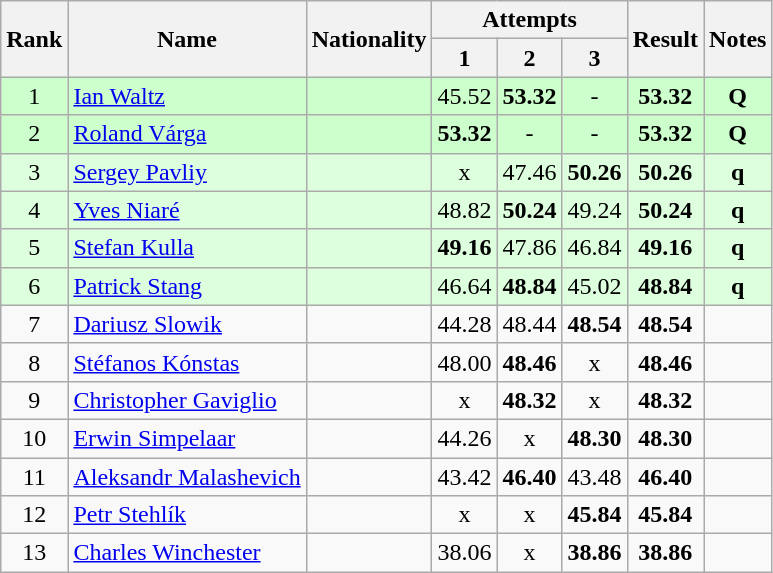<table class="wikitable sortable" style="text-align:center">
<tr>
<th rowspan=2>Rank</th>
<th rowspan=2>Name</th>
<th rowspan=2>Nationality</th>
<th colspan=3>Attempts</th>
<th rowspan=2>Result</th>
<th rowspan=2>Notes</th>
</tr>
<tr>
<th>1</th>
<th>2</th>
<th>3</th>
</tr>
<tr bgcolor=ccffcc>
<td>1</td>
<td align=left><a href='#'>Ian Waltz</a></td>
<td align=left></td>
<td>45.52</td>
<td><strong>53.32</strong></td>
<td>-</td>
<td><strong>53.32</strong></td>
<td><strong>Q</strong></td>
</tr>
<tr bgcolor=ccffcc>
<td>2</td>
<td align=left><a href='#'>Roland Várga</a></td>
<td align=left></td>
<td><strong>53.32</strong></td>
<td>-</td>
<td>-</td>
<td><strong>53.32</strong></td>
<td><strong>Q</strong></td>
</tr>
<tr bgcolor=ddffdd>
<td>3</td>
<td align=left><a href='#'>Sergey Pavliy</a></td>
<td align=left></td>
<td>x</td>
<td>47.46</td>
<td><strong>50.26</strong></td>
<td><strong>50.26</strong></td>
<td><strong>q</strong></td>
</tr>
<tr bgcolor=ddffdd>
<td>4</td>
<td align=left><a href='#'>Yves Niaré</a></td>
<td align=left></td>
<td>48.82</td>
<td><strong>50.24</strong></td>
<td>49.24</td>
<td><strong>50.24</strong></td>
<td><strong>q</strong></td>
</tr>
<tr bgcolor=ddffdd>
<td>5</td>
<td align=left><a href='#'>Stefan Kulla</a></td>
<td align=left></td>
<td><strong>49.16</strong></td>
<td>47.86</td>
<td>46.84</td>
<td><strong>49.16</strong></td>
<td><strong>q</strong></td>
</tr>
<tr bgcolor=ddffdd>
<td>6</td>
<td align=left><a href='#'>Patrick Stang</a></td>
<td align=left></td>
<td>46.64</td>
<td><strong>48.84</strong></td>
<td>45.02</td>
<td><strong>48.84</strong></td>
<td><strong>q</strong></td>
</tr>
<tr>
<td>7</td>
<td align=left><a href='#'>Dariusz Slowik</a></td>
<td align=left></td>
<td>44.28</td>
<td>48.44</td>
<td><strong>48.54</strong></td>
<td><strong>48.54</strong></td>
<td></td>
</tr>
<tr>
<td>8</td>
<td align=left><a href='#'>Stéfanos Kónstas</a></td>
<td align=left></td>
<td>48.00</td>
<td><strong>48.46</strong></td>
<td>x</td>
<td><strong>48.46</strong></td>
<td></td>
</tr>
<tr>
<td>9</td>
<td align=left><a href='#'>Christopher Gaviglio</a></td>
<td align=left></td>
<td>x</td>
<td><strong>48.32</strong></td>
<td>x</td>
<td><strong>48.32</strong></td>
<td></td>
</tr>
<tr>
<td>10</td>
<td align=left><a href='#'>Erwin Simpelaar</a></td>
<td align=left></td>
<td>44.26</td>
<td>x</td>
<td><strong>48.30</strong></td>
<td><strong>48.30</strong></td>
<td></td>
</tr>
<tr>
<td>11</td>
<td align=left><a href='#'>Aleksandr Malashevich</a></td>
<td align=left></td>
<td>43.42</td>
<td><strong>46.40</strong></td>
<td>43.48</td>
<td><strong>46.40</strong></td>
<td></td>
</tr>
<tr>
<td>12</td>
<td align=left><a href='#'>Petr Stehlík</a></td>
<td align=left></td>
<td>x</td>
<td>x</td>
<td><strong>45.84</strong></td>
<td><strong>45.84</strong></td>
<td></td>
</tr>
<tr>
<td>13</td>
<td align=left><a href='#'>Charles Winchester</a></td>
<td align=left></td>
<td>38.06</td>
<td>x</td>
<td><strong>38.86</strong></td>
<td><strong>38.86</strong></td>
<td></td>
</tr>
</table>
